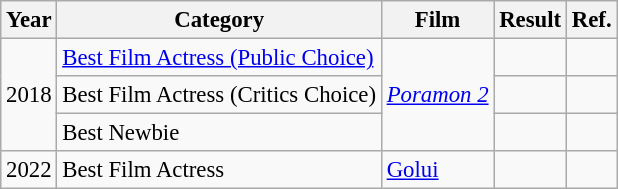<table class="wikitable" style="font-size: 95%;">
<tr>
<th>Year</th>
<th>Category</th>
<th>Film</th>
<th>Result</th>
<th>Ref.</th>
</tr>
<tr>
<td rowspan="3">2018</td>
<td><a href='#'>Best Film Actress (Public Choice)</a></td>
<td rowspan="3"><em><a href='#'>Poramon 2</a></em></td>
<td></td>
<td></td>
</tr>
<tr>
<td>Best Film Actress (Critics Choice)</td>
<td></td>
<td></td>
</tr>
<tr>
<td>Best Newbie</td>
<td></td>
<td></td>
</tr>
<tr>
<td>2022</td>
<td>Best Film Actress</td>
<td><a href='#'>Golui</a></td>
<td></td>
<td></td>
</tr>
</table>
